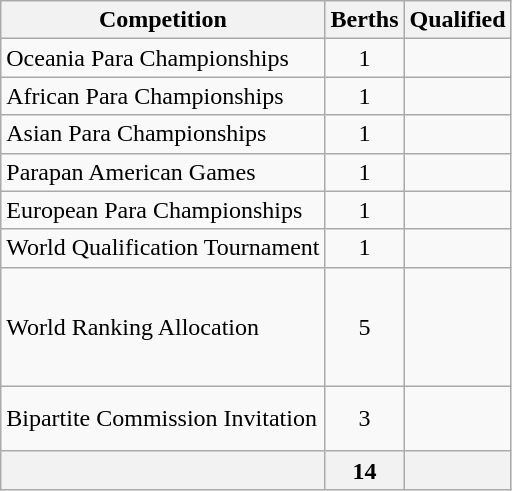<table class="wikitable">
<tr>
<th>Competition</th>
<th>Berths</th>
<th>Qualified</th>
</tr>
<tr>
<td>Oceania Para Championships</td>
<td align="center">1</td>
<td></td>
</tr>
<tr>
<td>African Para Championships</td>
<td align="center">1</td>
<td></td>
</tr>
<tr>
<td>Asian Para Championships</td>
<td align="center">1</td>
<td></td>
</tr>
<tr>
<td>Parapan American Games</td>
<td align="center">1</td>
<td></td>
</tr>
<tr>
<td>European Para Championships</td>
<td align="center">1</td>
<td></td>
</tr>
<tr>
<td>World Qualification Tournament</td>
<td align="center">1</td>
<td></td>
</tr>
<tr>
<td>World Ranking Allocation</td>
<td align="center">5</td>
<td><br><br><br><br></td>
</tr>
<tr>
<td>Bipartite Commission Invitation</td>
<td align="center">3</td>
<td><br><br></td>
</tr>
<tr>
<th></th>
<th>14</th>
<th></th>
</tr>
</table>
